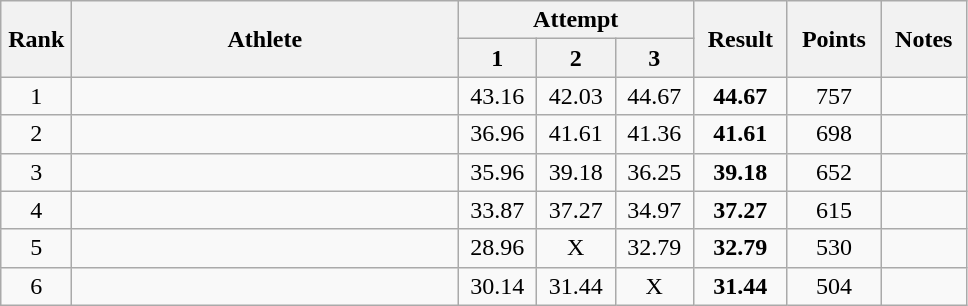<table class="wikitable" style="text-align:center">
<tr>
<th rowspan=2 width=40>Rank</th>
<th rowspan=2 width=250>Athlete</th>
<th colspan=3>Attempt</th>
<th rowspan=2 width=55>Result</th>
<th rowspan=2 width=55>Points</th>
<th rowspan=2 width=50>Notes</th>
</tr>
<tr>
<th width=45>1</th>
<th width=45>2</th>
<th width=45>3</th>
</tr>
<tr>
<td>1</td>
<td align=left></td>
<td>43.16</td>
<td>42.03</td>
<td>44.67</td>
<td><strong>44.67</strong></td>
<td>757</td>
<td></td>
</tr>
<tr>
<td>2</td>
<td align=left></td>
<td>36.96</td>
<td>41.61</td>
<td>41.36</td>
<td><strong>41.61</strong></td>
<td>698</td>
<td></td>
</tr>
<tr>
<td>3</td>
<td align=left></td>
<td>35.96</td>
<td>39.18</td>
<td>36.25</td>
<td><strong>39.18</strong></td>
<td>652</td>
<td></td>
</tr>
<tr>
<td>4</td>
<td align=left></td>
<td>33.87</td>
<td>37.27</td>
<td>34.97</td>
<td><strong>37.27</strong></td>
<td>615</td>
<td></td>
</tr>
<tr>
<td>5</td>
<td align=left></td>
<td>28.96</td>
<td>X</td>
<td>32.79</td>
<td><strong>32.79</strong></td>
<td>530</td>
<td></td>
</tr>
<tr>
<td>6</td>
<td align=left></td>
<td>30.14</td>
<td>31.44</td>
<td>X</td>
<td><strong>31.44</strong></td>
<td>504</td>
<td></td>
</tr>
</table>
